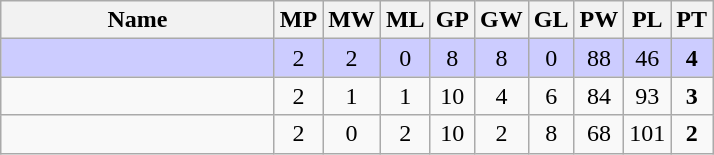<table class=wikitable style="text-align:center">
<tr>
<th width=175>Name</th>
<th width=20>MP</th>
<th width=20>MW</th>
<th width=20>ML</th>
<th width=20>GP</th>
<th width=20>GW</th>
<th width=20>GL</th>
<th width=20>PW</th>
<th width=20>PL</th>
<th width=20>PT</th>
</tr>
<tr style="background-color:#ccccff;">
<td style="text-align:left;"><strong></strong></td>
<td>2</td>
<td>2</td>
<td>0</td>
<td>8</td>
<td>8</td>
<td>0</td>
<td>88</td>
<td>46</td>
<td><strong>4</strong></td>
</tr>
<tr>
<td style="text-align:left;"></td>
<td>2</td>
<td>1</td>
<td>1</td>
<td>10</td>
<td>4</td>
<td>6</td>
<td>84</td>
<td>93</td>
<td><strong>3</strong></td>
</tr>
<tr>
<td style="text-align:left;"></td>
<td>2</td>
<td>0</td>
<td>2</td>
<td>10</td>
<td>2</td>
<td>8</td>
<td>68</td>
<td>101</td>
<td><strong>2</strong></td>
</tr>
</table>
